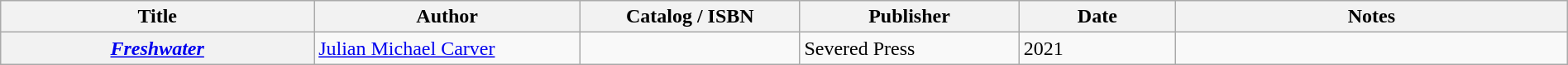<table class="wikitable sortable" style="width:100%;">
<tr>
<th width=20%>Title</th>
<th width=17%>Author</th>
<th width=14%>Catalog / ISBN</th>
<th width=14%>Publisher</th>
<th width=10%>Date</th>
<th width=25%>Notes</th>
</tr>
<tr>
<th><em><a href='#'>Freshwater</a></em></th>
<td><a href='#'>Julian Michael Carver</a></td>
<td></td>
<td>Severed Press</td>
<td>2021</td>
<td></td>
</tr>
</table>
